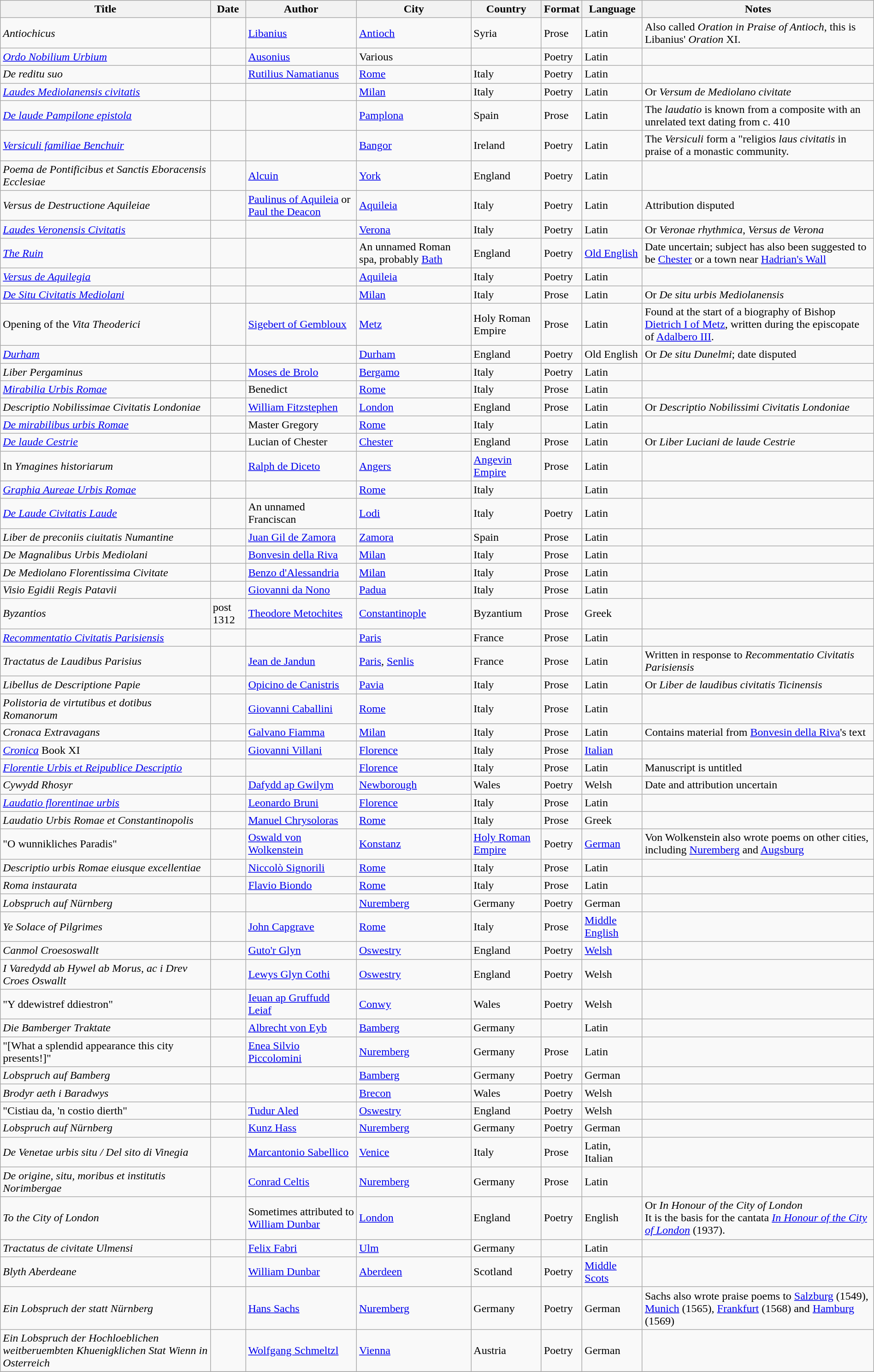<table class="wikitable sortable plainrowheaders" style="margin-right: 0;">
<tr>
<th scope="col">Title</th>
<th scope="col" data-sort-type="number">Date</th>
<th scope="col">Author</th>
<th scope="col">City</th>
<th scope="col">Country</th>
<th scope="col">Format</th>
<th scope="col">Language</th>
<th scope="col" class="unsortable">Notes</th>
</tr>
<tr>
<td scope="row"><em>Antiochicus</em></td>
<td></td>
<td><a href='#'>Libanius</a></td>
<td><a href='#'>Antioch</a></td>
<td>Syria</td>
<td>Prose</td>
<td>Latin</td>
<td>Also called <em>Oration in Praise of Antioch</em>, this is Libanius' <em>Oration</em> XI.</td>
</tr>
<tr>
<td scope="row"><em><a href='#'>Ordo Nobilium Urbium</a></em></td>
<td></td>
<td><a href='#'>Ausonius</a></td>
<td>Various</td>
<td></td>
<td>Poetry</td>
<td>Latin</td>
<td></td>
</tr>
<tr>
<td><em>De reditu suo</em></td>
<td></td>
<td><a href='#'>Rutilius Namatianus</a></td>
<td><a href='#'>Rome</a></td>
<td>Italy</td>
<td>Poetry</td>
<td>Latin</td>
<td></td>
</tr>
<tr>
<td scope="row"><em><a href='#'>Laudes Mediolanensis civitatis</a></em></td>
<td></td>
<td></td>
<td><a href='#'>Milan</a></td>
<td>Italy</td>
<td>Poetry</td>
<td>Latin</td>
<td>Or <em>Versum de Mediolano civitate</em></td>
</tr>
<tr>
<td scope="row"><em><a href='#'>De laude Pampilone epistola</a></em></td>
<td></td>
<td></td>
<td><a href='#'>Pamplona</a></td>
<td>Spain</td>
<td>Prose</td>
<td>Latin</td>
<td>The <em>laudatio</em> is known from a composite with an unrelated text dating from c. 410</td>
</tr>
<tr>
<td scope="row"><em><a href='#'>Versiculi familiae Benchuir</a></em></td>
<td></td>
<td></td>
<td><a href='#'>Bangor</a></td>
<td>Ireland</td>
<td>Poetry</td>
<td>Latin</td>
<td>The <em>Versiculi</em> form a "religios <em>laus civitatis</em> in praise of a monastic community.</td>
</tr>
<tr>
<td scope="row"><em>Poema de Pontificibus et Sanctis Eboracensis Ecclesiae</em></td>
<td></td>
<td><a href='#'>Alcuin</a></td>
<td><a href='#'>York</a></td>
<td>England</td>
<td>Poetry</td>
<td>Latin</td>
<td></td>
</tr>
<tr>
<td scope="row"><em>Versus de Destructione Aquileiae</em></td>
<td></td>
<td><a href='#'>Paulinus of Aquileia</a> or <a href='#'>Paul the Deacon</a></td>
<td><a href='#'>Aquileia</a></td>
<td>Italy</td>
<td>Poetry</td>
<td>Latin</td>
<td>Attribution disputed</td>
</tr>
<tr>
<td scope="row"><em><a href='#'>Laudes Veronensis Civitatis</a></em></td>
<td></td>
<td></td>
<td><a href='#'>Verona</a></td>
<td>Italy</td>
<td>Poetry</td>
<td>Latin</td>
<td>Or <em>Veronae rhythmica</em>, <em>Versus de Verona</em></td>
</tr>
<tr>
<td scope="row"><em><a href='#'>The Ruin</a></em></td>
<td></td>
<td></td>
<td>An unnamed Roman spa, probably <a href='#'>Bath</a></td>
<td>England</td>
<td>Poetry</td>
<td><a href='#'>Old English</a></td>
<td>Date uncertain; subject has also been suggested to be <a href='#'>Chester</a> or a town near <a href='#'>Hadrian's Wall</a></td>
</tr>
<tr>
<td scope="row"><em><a href='#'>Versus de Aquilegia</a></em></td>
<td></td>
<td></td>
<td><a href='#'>Aquileia</a></td>
<td>Italy</td>
<td>Poetry</td>
<td>Latin</td>
<td></td>
</tr>
<tr>
<td scope="row"><em><a href='#'>De Situ Civitatis Mediolani</a></em></td>
<td></td>
<td></td>
<td><a href='#'>Milan</a></td>
<td>Italy</td>
<td>Prose</td>
<td>Latin</td>
<td>Or <em>De situ urbis Mediolanensis</em></td>
</tr>
<tr>
<td scope="row">Opening of the <em>Vita Theoderici</em></td>
<td></td>
<td><a href='#'>Sigebert of Gembloux</a></td>
<td><a href='#'>Metz</a></td>
<td>Holy Roman Empire</td>
<td>Prose</td>
<td>Latin</td>
<td>Found at the start of a biography of Bishop <a href='#'>Dietrich I of Metz</a>, written during the episcopate of <a href='#'>Adalbero III</a>.</td>
</tr>
<tr>
<td scope="row"><a href='#'><em>Durham</em></a></td>
<td></td>
<td></td>
<td><a href='#'>Durham</a></td>
<td>England</td>
<td>Poetry</td>
<td>Old English</td>
<td>Or <em>De situ Dunelmi</em>; date disputed</td>
</tr>
<tr>
<td scope="row"><em>Liber Pergaminus</em></td>
<td></td>
<td><a href='#'>Moses de Brolo</a></td>
<td><a href='#'>Bergamo</a></td>
<td>Italy</td>
<td>Poetry</td>
<td>Latin</td>
<td></td>
</tr>
<tr>
<td scope="row"><em><a href='#'>Mirabilia Urbis Romae</a></em></td>
<td></td>
<td>Benedict</td>
<td><a href='#'>Rome</a></td>
<td>Italy</td>
<td>Prose</td>
<td>Latin</td>
<td></td>
</tr>
<tr>
<td scope="row"><em>Descriptio Nobilissimae Civitatis Londoniae</em></td>
<td></td>
<td><a href='#'>William Fitzstephen</a></td>
<td><a href='#'>London</a></td>
<td>England</td>
<td>Prose</td>
<td>Latin</td>
<td>Or <em>Descriptio Nobilissimi Civitatis Londoniae</em></td>
</tr>
<tr>
<td scope="row"><em><a href='#'>De mirabilibus urbis Romae</a></em></td>
<td></td>
<td>Master Gregory</td>
<td><a href='#'>Rome</a></td>
<td>Italy</td>
<td></td>
<td>Latin</td>
<td></td>
</tr>
<tr>
<td scope="row"><em><a href='#'>De laude Cestrie</a></em></td>
<td></td>
<td>Lucian of Chester</td>
<td><a href='#'>Chester</a></td>
<td>England</td>
<td>Prose</td>
<td>Latin</td>
<td>Or <em>Liber Luciani de laude Cestrie</em></td>
</tr>
<tr>
<td scope="row">In <em>Ymagines historiarum</em></td>
<td></td>
<td><a href='#'>Ralph de Diceto</a></td>
<td><a href='#'>Angers</a></td>
<td><a href='#'>Angevin Empire</a></td>
<td>Prose</td>
<td>Latin</td>
<td></td>
</tr>
<tr>
<td scope="row"><em><a href='#'>Graphia Aureae Urbis Romae</a></em></td>
<td></td>
<td></td>
<td><a href='#'>Rome</a></td>
<td>Italy</td>
<td></td>
<td>Latin</td>
<td></td>
</tr>
<tr>
<td scope="row"><em><a href='#'>De Laude Civitatis Laude</a></em></td>
<td></td>
<td>An unnamed Franciscan</td>
<td><a href='#'>Lodi</a></td>
<td>Italy</td>
<td>Poetry</td>
<td>Latin</td>
<td></td>
</tr>
<tr>
<td scope="row"><em>Liber de preconiis ciuitatis Numantine</em></td>
<td></td>
<td><a href='#'>Juan Gil de Zamora</a></td>
<td><a href='#'>Zamora</a></td>
<td>Spain</td>
<td>Prose</td>
<td>Latin</td>
<td></td>
</tr>
<tr>
<td scope="row"><em>De Magnalibus Urbis Mediolani</em></td>
<td></td>
<td><a href='#'>Bonvesin della Riva</a></td>
<td><a href='#'>Milan</a></td>
<td>Italy</td>
<td>Prose</td>
<td>Latin</td>
<td></td>
</tr>
<tr>
<td scope="row"><em>De Mediolano Florentissima Civitate</em></td>
<td></td>
<td><a href='#'>Benzo d'Alessandria</a></td>
<td><a href='#'>Milan</a></td>
<td>Italy</td>
<td>Prose</td>
<td>Latin</td>
<td></td>
</tr>
<tr>
<td scope="row"><em>Visio Egidii Regis Patavii</em></td>
<td></td>
<td><a href='#'>Giovanni da Nono</a></td>
<td><a href='#'>Padua</a></td>
<td>Italy</td>
<td>Prose</td>
<td>Latin</td>
<td></td>
</tr>
<tr>
<td><em>Byzantios</em></td>
<td>post 1312</td>
<td><a href='#'>Theodore Metochites</a></td>
<td><a href='#'>Constantinople</a></td>
<td>Byzantium</td>
<td>Prose</td>
<td>Greek</td>
<td></td>
</tr>
<tr>
<td scope="row"><em><a href='#'>Recommentatio Civitatis Parisiensis</a></em></td>
<td></td>
<td></td>
<td><a href='#'>Paris</a></td>
<td>France</td>
<td>Prose</td>
<td>Latin</td>
<td></td>
</tr>
<tr>
<td scope="row"><em>Tractatus de Laudibus Parisius</em></td>
<td></td>
<td><a href='#'>Jean de Jandun</a></td>
<td><a href='#'>Paris</a>, <a href='#'>Senlis</a></td>
<td>France</td>
<td>Prose</td>
<td>Latin</td>
<td>Written in response to <em>Recommentatio Civitatis Parisiensis</em></td>
</tr>
<tr>
<td scope="row"><em>Libellus de Descriptione Papie</em></td>
<td></td>
<td><a href='#'>Opicino de Canistris</a></td>
<td><a href='#'>Pavia</a></td>
<td>Italy</td>
<td>Prose</td>
<td>Latin</td>
<td>Or <em>Liber de laudibus civitatis Ticinensis</em></td>
</tr>
<tr>
<td scope="row"><em>Polistoria de virtutibus et dotibus Romanorum</em></td>
<td></td>
<td><a href='#'>Giovanni Caballini</a></td>
<td><a href='#'>Rome</a></td>
<td>Italy</td>
<td>Prose</td>
<td>Latin</td>
<td></td>
</tr>
<tr>
<td scope="row"><em>Cronaca Extravagans</em></td>
<td></td>
<td><a href='#'>Galvano Fiamma</a></td>
<td><a href='#'>Milan</a></td>
<td>Italy</td>
<td>Prose</td>
<td>Latin</td>
<td>Contains material from <a href='#'>Bonvesin della Riva</a>'s text</td>
</tr>
<tr>
<td scope="row"><em><a href='#'>Cronica</a></em> Book XI</td>
<td></td>
<td><a href='#'>Giovanni Villani</a></td>
<td><a href='#'>Florence</a></td>
<td>Italy</td>
<td>Prose</td>
<td><a href='#'>Italian</a></td>
<td></td>
</tr>
<tr>
<td scope="row"><em><a href='#'>Florentie Urbis et Reipublice Descriptio</a></em></td>
<td></td>
<td></td>
<td><a href='#'>Florence</a></td>
<td>Italy</td>
<td>Prose</td>
<td>Latin</td>
<td>Manuscript is untitled</td>
</tr>
<tr>
<td scope="row"><em>Cywydd Rhosyr</em></td>
<td></td>
<td><a href='#'>Dafydd ap Gwilym</a></td>
<td><a href='#'>Newborough</a></td>
<td>Wales</td>
<td>Poetry</td>
<td>Welsh</td>
<td>Date and attribution uncertain</td>
</tr>
<tr>
<td scope="row"><em><a href='#'>Laudatio florentinae urbis</a></em></td>
<td></td>
<td><a href='#'>Leonardo Bruni</a></td>
<td><a href='#'>Florence</a></td>
<td>Italy</td>
<td>Prose</td>
<td>Latin</td>
<td></td>
</tr>
<tr>
<td scope="row"><em>Laudatio Urbis Romae et Constantinopolis</em></td>
<td></td>
<td><a href='#'>Manuel Chrysoloras</a></td>
<td><a href='#'>Rome</a></td>
<td>Italy</td>
<td>Prose</td>
<td>Greek</td>
<td></td>
</tr>
<tr>
<td scope="row">"O wunnikliches Paradis"</td>
<td></td>
<td><a href='#'>Oswald von Wolkenstein</a></td>
<td><a href='#'>Konstanz</a></td>
<td><a href='#'>Holy Roman Empire</a></td>
<td>Poetry</td>
<td><a href='#'>German</a></td>
<td>Von Wolkenstein also wrote poems on other cities, including <a href='#'>Nuremberg</a> and <a href='#'>Augsburg</a></td>
</tr>
<tr>
<td scope="row"><em>Descriptio urbis Romae eiusque excellentiae</em></td>
<td></td>
<td><a href='#'>Niccolò Signorili</a></td>
<td><a href='#'>Rome</a></td>
<td>Italy</td>
<td>Prose</td>
<td>Latin</td>
<td></td>
</tr>
<tr>
<td scope="row"><em>Roma instaurata</em></td>
<td></td>
<td><a href='#'>Flavio Biondo</a></td>
<td><a href='#'>Rome</a></td>
<td>Italy</td>
<td>Prose</td>
<td>Latin</td>
<td></td>
</tr>
<tr>
<td scope="row"><em>Lobspruch auf Nürnberg</em></td>
<td></td>
<td></td>
<td><a href='#'>Nuremberg</a></td>
<td>Germany</td>
<td>Poetry</td>
<td>German</td>
<td></td>
</tr>
<tr>
<td scope="row"><em>Ye Solace of Pilgrimes</em></td>
<td></td>
<td><a href='#'>John Capgrave</a></td>
<td><a href='#'>Rome</a></td>
<td>Italy</td>
<td>Prose</td>
<td><a href='#'>Middle English</a></td>
<td></td>
</tr>
<tr>
<td scope="row"><em>Canmol Croesoswallt</em></td>
<td></td>
<td><a href='#'>Guto'r Glyn</a></td>
<td><a href='#'>Oswestry</a></td>
<td>England</td>
<td>Poetry</td>
<td><a href='#'>Welsh</a></td>
<td></td>
</tr>
<tr>
<td scope="row"><em>I Varedydd ab Hywel ab Morus, ac i Drev Croes Oswallt</em></td>
<td></td>
<td><a href='#'>Lewys Glyn Cothi</a></td>
<td><a href='#'>Oswestry</a></td>
<td>England</td>
<td>Poetry</td>
<td>Welsh</td>
<td></td>
</tr>
<tr>
<td scope="row">"Y ddewistref ddiestron"</td>
<td></td>
<td><a href='#'>Ieuan ap Gruffudd Leiaf</a></td>
<td><a href='#'>Conwy</a></td>
<td>Wales</td>
<td>Poetry</td>
<td>Welsh</td>
<td></td>
</tr>
<tr>
<td scope="row"><em>Die Bamberger Traktate</em></td>
<td></td>
<td><a href='#'>Albrecht von Eyb</a></td>
<td><a href='#'>Bamberg</a></td>
<td>Germany</td>
<td></td>
<td>Latin</td>
<td></td>
</tr>
<tr>
<td scope="row">"[What a splendid appearance this city presents!]"</td>
<td></td>
<td><a href='#'>Enea Silvio Piccolomini</a></td>
<td><a href='#'>Nuremberg</a></td>
<td>Germany</td>
<td>Prose</td>
<td>Latin</td>
<td></td>
</tr>
<tr>
<td scope="row"><em>Lobspruch auf Bamberg</em></td>
<td></td>
<td></td>
<td><a href='#'>Bamberg</a></td>
<td>Germany</td>
<td>Poetry</td>
<td>German</td>
<td></td>
</tr>
<tr>
<td scope="row"><em>Brodyr aeth i Baradwys</em></td>
<td></td>
<td></td>
<td><a href='#'>Brecon</a></td>
<td>Wales</td>
<td>Poetry</td>
<td>Welsh</td>
<td></td>
</tr>
<tr>
<td scope="row">"Cistiau da, 'n costio dierth"</td>
<td></td>
<td><a href='#'>Tudur Aled</a></td>
<td><a href='#'>Oswestry</a></td>
<td>England</td>
<td>Poetry</td>
<td>Welsh</td>
<td></td>
</tr>
<tr>
<td scope="row"><em>Lobspruch auf Nürnberg</em></td>
<td></td>
<td><a href='#'>Kunz Hass</a></td>
<td><a href='#'>Nuremberg</a></td>
<td>Germany</td>
<td>Poetry</td>
<td>German</td>
<td></td>
</tr>
<tr>
<td scope="row"><em>De Venetae urbis situ / Del sito di Vinegia</em></td>
<td></td>
<td><a href='#'>Marcantonio Sabellico</a></td>
<td><a href='#'>Venice</a></td>
<td>Italy</td>
<td>Prose</td>
<td>Latin, Italian</td>
<td></td>
</tr>
<tr>
<td scope="row"><em>De origine, situ, moribus et institutis Norimbergae</em></td>
<td></td>
<td><a href='#'>Conrad Celtis</a></td>
<td><a href='#'>Nuremberg</a></td>
<td>Germany</td>
<td>Prose</td>
<td>Latin</td>
<td></td>
</tr>
<tr>
<td scope="row"><em>To the City of London</em></td>
<td></td>
<td>Sometimes attributed to <a href='#'>William Dunbar</a></td>
<td><a href='#'>London</a></td>
<td>England</td>
<td>Poetry</td>
<td>English</td>
<td>Or <em>In Honour of the City of London</em><br>It is the basis for the cantata <em><a href='#'>In Honour of the City of London</a></em> (1937).</td>
</tr>
<tr>
<td scope="row"><em>Tractatus de civitate Ulmensi</em></td>
<td></td>
<td><a href='#'>Felix Fabri</a></td>
<td><a href='#'>Ulm</a></td>
<td>Germany</td>
<td></td>
<td>Latin</td>
<td></td>
</tr>
<tr>
<td scope="row"><em>Blyth Aberdeane</em></td>
<td></td>
<td><a href='#'>William Dunbar</a></td>
<td><a href='#'>Aberdeen</a></td>
<td>Scotland</td>
<td>Poetry</td>
<td><a href='#'>Middle Scots</a></td>
<td></td>
</tr>
<tr>
<td scope="row"><em>Ein Lobspruch der statt Nürnberg</em></td>
<td></td>
<td><a href='#'>Hans Sachs</a></td>
<td><a href='#'>Nuremberg</a></td>
<td>Germany</td>
<td>Poetry</td>
<td>German</td>
<td>Sachs also wrote praise poems to <a href='#'>Salzburg</a> (1549), <a href='#'>Munich</a> (1565), <a href='#'>Frankfurt</a> (1568) and <a href='#'>Hamburg</a> (1569)</td>
</tr>
<tr>
<td scope="row"><em>Ein Lobspruch der Hochloeblichen weitberuembten Khuenigklichen Stat Wienn in Osterreich</em></td>
<td></td>
<td><a href='#'>Wolfgang Schmeltzl</a></td>
<td><a href='#'>Vienna</a></td>
<td>Austria</td>
<td>Poetry</td>
<td>German</td>
<td></td>
</tr>
<tr>
</tr>
</table>
